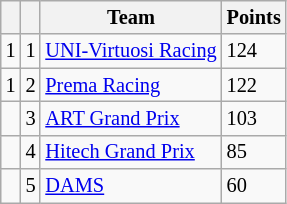<table class="wikitable" style="font-size: 85%;">
<tr>
<th></th>
<th></th>
<th>Team</th>
<th>Points</th>
</tr>
<tr>
<td align="left"> 1</td>
<td align="center">1</td>
<td> <a href='#'>UNI-Virtuosi Racing</a></td>
<td>124</td>
</tr>
<tr>
<td align="left"> 1</td>
<td align="center">2</td>
<td> <a href='#'>Prema Racing</a></td>
<td>122</td>
</tr>
<tr>
<td align="left"></td>
<td align="center">3</td>
<td> <a href='#'>ART Grand Prix</a></td>
<td>103</td>
</tr>
<tr>
<td align="left"></td>
<td align="center">4</td>
<td> <a href='#'>Hitech Grand Prix</a></td>
<td>85</td>
</tr>
<tr>
<td align="left"></td>
<td align="center">5</td>
<td> <a href='#'>DAMS</a></td>
<td>60</td>
</tr>
</table>
